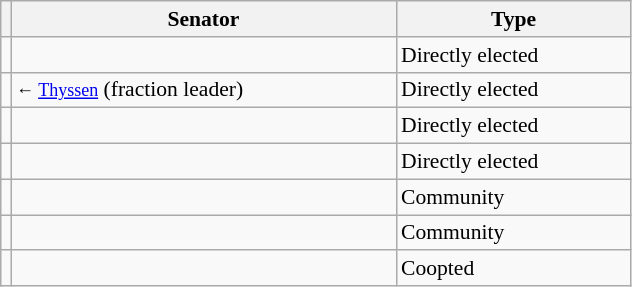<table class="sortable wikitable" style="text-align:left; font-size:90%">
<tr>
<th></th>
<th width="250">Senator</th>
<th width="150">Type</th>
</tr>
<tr>
<td></td>
<td align=left></td>
<td>Directly elected</td>
</tr>
<tr>
<td></td>
<td align=left> <small>← <a href='#'>Thyssen</a></small> (fraction leader)</td>
<td>Directly elected</td>
</tr>
<tr>
<td></td>
<td align=left></td>
<td>Directly elected</td>
</tr>
<tr>
<td></td>
<td align=left></td>
<td>Directly elected</td>
</tr>
<tr>
<td></td>
<td align=left></td>
<td>Community</td>
</tr>
<tr>
<td></td>
<td align=left></td>
<td>Community</td>
</tr>
<tr>
<td></td>
<td align=left></td>
<td>Coopted</td>
</tr>
</table>
